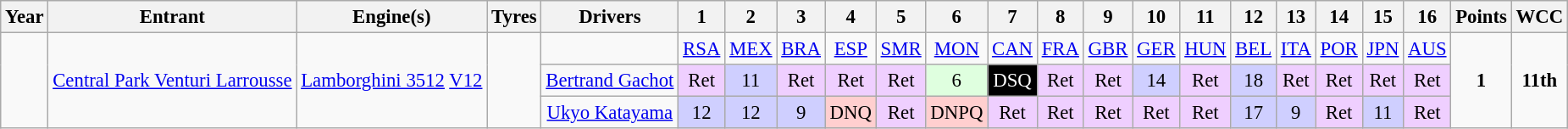<table class="wikitable" border="1" style="text-align:center; font-size:95%;">
<tr>
<th>Year</th>
<th>Entrant</th>
<th>Engine(s)</th>
<th>Tyres</th>
<th>Drivers</th>
<th>1</th>
<th>2</th>
<th>3</th>
<th>4</th>
<th>5</th>
<th>6</th>
<th>7</th>
<th>8</th>
<th>9</th>
<th>10</th>
<th>11</th>
<th>12</th>
<th>13</th>
<th>14</th>
<th>15</th>
<th>16</th>
<th>Points</th>
<th>WCC</th>
</tr>
<tr>
<td rowspan="3"></td>
<td rowspan="3"><a href='#'>Central Park Venturi Larrousse</a></td>
<td rowspan="3"><a href='#'>Lamborghini 3512</a> <a href='#'>V12</a></td>
<td rowspan="3"></td>
<td></td>
<td><a href='#'>RSA</a></td>
<td><a href='#'>MEX</a></td>
<td><a href='#'>BRA</a></td>
<td><a href='#'>ESP</a></td>
<td><a href='#'>SMR</a></td>
<td><a href='#'>MON</a></td>
<td><a href='#'>CAN</a></td>
<td><a href='#'>FRA</a></td>
<td><a href='#'>GBR</a></td>
<td><a href='#'>GER</a></td>
<td><a href='#'>HUN</a></td>
<td><a href='#'>BEL</a></td>
<td><a href='#'>ITA</a></td>
<td><a href='#'>POR</a></td>
<td><a href='#'>JPN</a></td>
<td><a href='#'>AUS</a></td>
<td rowspan="3"><strong>1</strong></td>
<td rowspan="3"><strong>11th</strong></td>
</tr>
<tr>
<td><a href='#'>Bertrand Gachot</a></td>
<td style="background:#EFCFFF;">Ret</td>
<td style="background:#CFCFFF;">11</td>
<td style="background:#EFCFFF;">Ret</td>
<td style="background:#EFCFFF;">Ret</td>
<td style="background:#EFCFFF;">Ret</td>
<td style="background:#DFFFDF;">6</td>
<td style="background:#000000; color:white;">DSQ</td>
<td style="background:#EFCFFF;">Ret</td>
<td style="background:#EFCFFF;">Ret</td>
<td style="background:#CFCFFF;">14</td>
<td style="background:#EFCFFF;">Ret</td>
<td style="background:#CFCFFF;">18</td>
<td style="background:#EFCFFF;">Ret</td>
<td style="background:#EFCFFF;">Ret</td>
<td style="background:#EFCFFF;">Ret</td>
<td style="background:#EFCFFF;">Ret</td>
</tr>
<tr>
<td><a href='#'>Ukyo Katayama</a></td>
<td style="background:#CFCFFF;">12</td>
<td style="background:#CFCFFF;">12</td>
<td style="background:#CFCFFF;">9</td>
<td style="background:#FFCFCF;">DNQ</td>
<td style="background:#EFCFFF;">Ret</td>
<td style="background:#FFCFCF;">DNPQ</td>
<td style="background:#EFCFFF;">Ret</td>
<td style="background:#EFCFFF;">Ret</td>
<td style="background:#EFCFFF;">Ret</td>
<td style="background:#EFCFFF;">Ret</td>
<td style="background:#EFCFFF;">Ret</td>
<td style="background:#CFCFFF;">17</td>
<td style="background:#CFCFFF;">9</td>
<td style="background:#EFCFFF;">Ret</td>
<td style="background:#CFCFFF;">11</td>
<td style="background:#EFCFFF;">Ret</td>
</tr>
</table>
